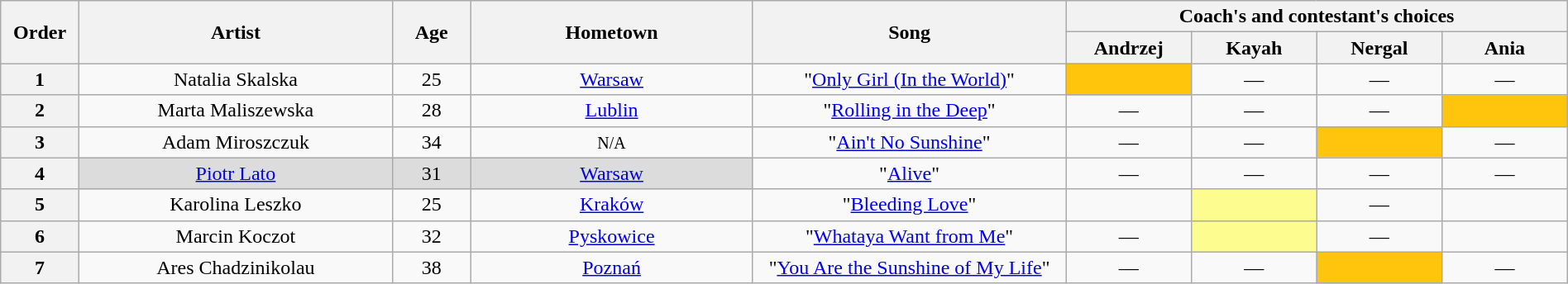<table class="wikitable" style="text-align:center; width:100%;">
<tr>
<th scope="col" rowspan="2" style="width:05%;">Order</th>
<th scope="col" rowspan="2" style="width:20%;">Artist</th>
<th scope="col" rowspan="2" style="width:05%;">Age</th>
<th scope="col" rowspan="2" style="width:18%;">Hometown</th>
<th scope="col" rowspan="2" style="width:20%;">Song</th>
<th scope="col" colspan="4" style="width:32%;">Coach's and contestant's choices</th>
</tr>
<tr>
<th style="width:08%;">Andrzej</th>
<th style="width:08%;">Kayah</th>
<th style="width:08%;">Nergal</th>
<th style="width:08%;">Ania</th>
</tr>
<tr>
<th>1</th>
<td>Natalia Skalska</td>
<td>25</td>
<td><a href='#'>Warsaw</a></td>
<td>"<a href='#'>Only Girl (In the World)</a>"</td>
<td style="background:#ffc40c;"><strong></strong></td>
<td>—</td>
<td>—</td>
<td>—</td>
</tr>
<tr>
<th>2</th>
<td>Marta Maliszewska</td>
<td>28</td>
<td><a href='#'>Lublin</a></td>
<td>"<a href='#'>Rolling in the Deep</a>"</td>
<td>—</td>
<td>—</td>
<td>—</td>
<td style="background:#ffc40c;"><strong></strong></td>
</tr>
<tr>
<th>3</th>
<td>Adam Miroszczuk</td>
<td>34</td>
<td><small>N/A</small></td>
<td>"<a href='#'>Ain't No Sunshine</a>"</td>
<td>—</td>
<td>—</td>
<td style="background:#ffc40c;"><strong></strong></td>
<td>—</td>
</tr>
<tr>
<th>4</th>
<td style="background:#DCDCDC;"><a href='#'>Piotr Lato</a></td>
<td style="background:#DCDCDC;">31</td>
<td style="background:#DCDCDC;"><a href='#'>Warsaw</a></td>
<td>"<a href='#'>Alive</a>"</td>
<td>—</td>
<td>—</td>
<td>—</td>
<td>—</td>
</tr>
<tr>
<th>5</th>
<td>Karolina Leszko</td>
<td>25</td>
<td><a href='#'>Kraków</a></td>
<td>"<a href='#'>Bleeding Love</a>"</td>
<td><strong></strong></td>
<td style="background:#fdfc8f;"><strong></strong></td>
<td>—</td>
<td><strong></strong></td>
</tr>
<tr>
<th>6</th>
<td>Marcin Koczot</td>
<td>32</td>
<td><a href='#'>Pyskowice</a></td>
<td>"<a href='#'>Whataya Want from Me</a>"</td>
<td>—</td>
<td style="background:#fdfc8f;"><strong></strong></td>
<td>—</td>
<td><strong></strong></td>
</tr>
<tr>
<th>7</th>
<td>Ares Chadzinikolau</td>
<td>38</td>
<td><a href='#'>Poznań</a></td>
<td>"<a href='#'>You Are the Sunshine of My Life</a>"</td>
<td>—</td>
<td>—</td>
<td style="background:#ffc40c;"><strong></strong></td>
<td>—</td>
</tr>
</table>
